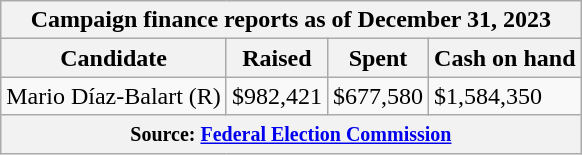<table class="wikitable sortable">
<tr>
<th colspan=4>Campaign finance reports as of December 31, 2023</th>
</tr>
<tr style="text-align:center;">
<th>Candidate</th>
<th>Raised</th>
<th>Spent</th>
<th>Cash on hand</th>
</tr>
<tr>
<td>Mario Díaz-Balart (R)</td>
<td>$982,421</td>
<td>$677,580</td>
<td>$1,584,350</td>
</tr>
<tr>
<th colspan="4"><small>Source: <a href='#'>Federal Election Commission</a></small></th>
</tr>
</table>
